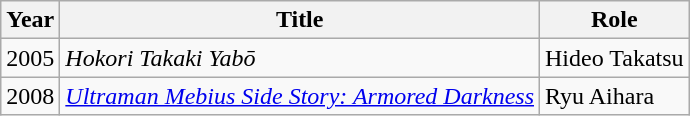<table class="wikitable">
<tr>
<th>Year</th>
<th>Title</th>
<th>Role</th>
</tr>
<tr>
<td>2005</td>
<td><em>Hokori Takaki Yabō</em></td>
<td>Hideo Takatsu</td>
</tr>
<tr>
<td>2008</td>
<td><em><a href='#'>Ultraman Mebius Side Story: Armored Darkness</a></em></td>
<td>Ryu Aihara</td>
</tr>
</table>
